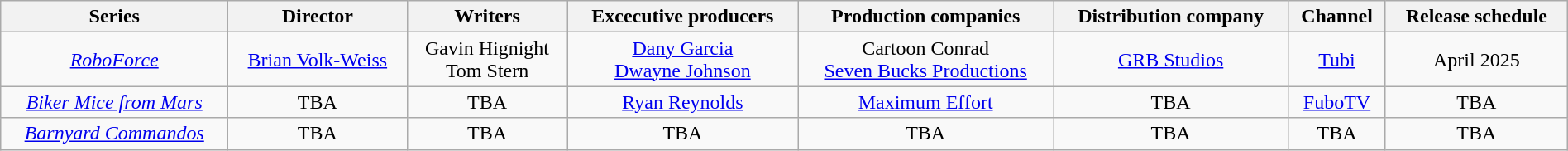<table class="wikitable" width="100%" style="text-align: center;">
<tr>
<th>Series</th>
<th>Director</th>
<th>Writers</th>
<th>Excecutive producers</th>
<th>Production companies</th>
<th>Distribution company</th>
<th>Channel</th>
<th>Release schedule</th>
</tr>
<tr>
<td><a href='#'><em>RoboForce</em></a></td>
<td><a href='#'>Brian Volk-Weiss</a></td>
<td>Gavin Hignight<br>Tom Stern</td>
<td><a href='#'>Dany Garcia</a><br><a href='#'>Dwayne Johnson</a></td>
<td>Cartoon Conrad<br><a href='#'>Seven Bucks Productions</a></td>
<td><a href='#'>GRB Studios</a></td>
<td><a href='#'>Tubi</a></td>
<td>April 2025</td>
</tr>
<tr>
<td><em><a href='#'>Biker Mice from Mars</a></em></td>
<td>TBA</td>
<td>TBA</td>
<td><a href='#'>Ryan Reynolds</a></td>
<td><a href='#'>Maximum Effort</a></td>
<td>TBA</td>
<td><a href='#'>FuboTV</a></td>
<td>TBA</td>
</tr>
<tr>
<td><em><a href='#'>Barnyard Commandos</a></em></td>
<td>TBA</td>
<td>TBA</td>
<td>TBA</td>
<td>TBA</td>
<td>TBA</td>
<td>TBA</td>
<td>TBA</td>
</tr>
</table>
